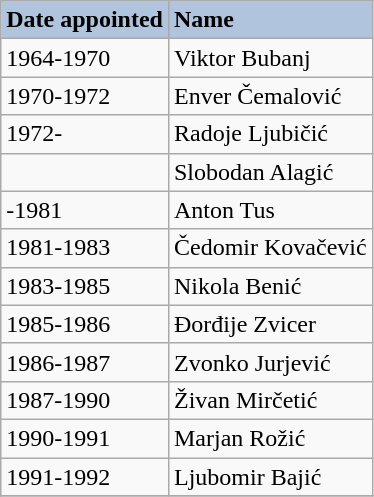<table class="wikitable">
<tr>
<th style="text-align: left; background: #B0C4DE;">Date appointed</th>
<th style="text-align: left; background: #B0C4DE;">Name</th>
</tr>
<tr>
<td>1964-1970</td>
<td>Viktor Bubanj</td>
</tr>
<tr>
<td>1970-1972</td>
<td>Enver Čemalović</td>
</tr>
<tr>
<td>1972-</td>
<td>Radoje Ljubičić</td>
</tr>
<tr>
<td></td>
<td>Slobodan Alagić</td>
</tr>
<tr>
<td>-1981</td>
<td>Anton Tus</td>
</tr>
<tr>
<td>1981-1983</td>
<td>Čedomir Kovačević</td>
</tr>
<tr>
<td>1983-1985</td>
<td>Nikola Benić</td>
</tr>
<tr>
<td>1985-1986</td>
<td>Đorđije Zvicer</td>
</tr>
<tr>
<td>1986-1987</td>
<td>Zvonko Jurjević</td>
</tr>
<tr>
<td>1987-1990</td>
<td>Živan Mirčetić</td>
</tr>
<tr>
<td>1990-1991</td>
<td>Marjan Rožić</td>
</tr>
<tr>
<td>1991-1992</td>
<td>Ljubomir Bajić</td>
</tr>
<tr>
</tr>
</table>
